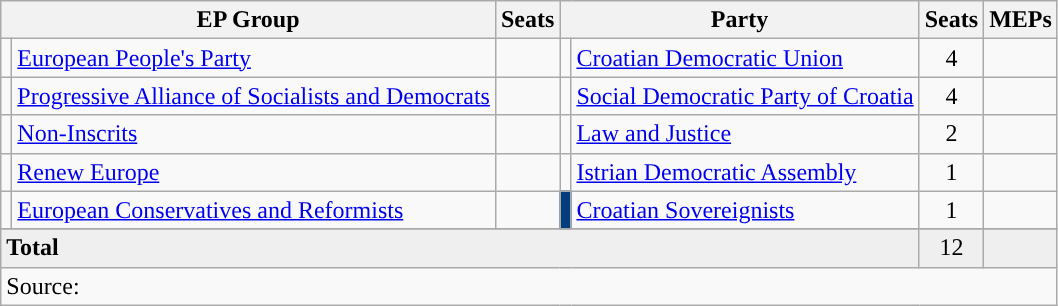<table class="wikitable">
<tr>
<th colspan=2>EP Group</th>
<th>Seats</th>
<th colspan=2>Party</th>
<th>Seats</th>
<th>MEPs</th>
</tr>
<tr>
<td></td>
<td><a href='#'>European People's Party</a></td>
<td></td>
<td style="background:"></td>
<td><a href='#'>Croatian Democratic Union</a></td>
<td align=center>4</td>
<td></td>
</tr>
<tr>
<td></td>
<td><a href='#'>Progressive Alliance of Socialists and Democrats</a></td>
<td></td>
<td style="background:"></td>
<td><a href='#'>Social Democratic Party of Croatia</a></td>
<td align=center>4</td>
<td></td>
</tr>
<tr>
<td></td>
<td><a href='#'>Non-Inscrits</a></td>
<td></td>
<td style="background:"></td>
<td><a href='#'>Law and Justice</a></td>
<td align=center>2</td>
<td></td>
</tr>
<tr>
<td></td>
<td><a href='#'>Renew Europe</a></td>
<td></td>
<td style="background:"></td>
<td><a href='#'>Istrian Democratic Assembly</a></td>
<td align=center>1</td>
<td></td>
</tr>
<tr>
<td></td>
<td><a href='#'>European Conservatives and Reformists</a></td>
<td></td>
<td style="background:#033E7C;"></td>
<td><a href='#'>Croatian Sovereignists</a></td>
<td align=center>1</td>
<td></td>
</tr>
<tr>
</tr>
<tr bgcolor="EFEFEF">
<td colspan=5 align=left><strong>Total</strong></td>
<td align=center>12</td>
<td></td>
</tr>
<tr>
<td colspan="7">Source: </td>
</tr>
</table>
